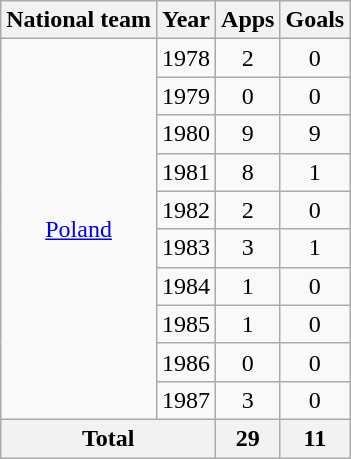<table class="wikitable" style="text-align:center">
<tr>
<th>National team</th>
<th>Year</th>
<th>Apps</th>
<th>Goals</th>
</tr>
<tr>
<td rowspan="10"><a href='#'>Poland</a></td>
<td>1978</td>
<td>2</td>
<td>0</td>
</tr>
<tr>
<td>1979</td>
<td>0</td>
<td>0</td>
</tr>
<tr>
<td>1980</td>
<td>9</td>
<td>9</td>
</tr>
<tr>
<td>1981</td>
<td>8</td>
<td>1</td>
</tr>
<tr>
<td>1982</td>
<td>2</td>
<td>0</td>
</tr>
<tr>
<td>1983</td>
<td>3</td>
<td>1</td>
</tr>
<tr>
<td>1984</td>
<td>1</td>
<td>0</td>
</tr>
<tr>
<td>1985</td>
<td>1</td>
<td>0</td>
</tr>
<tr>
<td>1986</td>
<td>0</td>
<td>0</td>
</tr>
<tr>
<td>1987</td>
<td>3</td>
<td>0</td>
</tr>
<tr>
<th colspan="2">Total</th>
<th>29</th>
<th>11</th>
</tr>
</table>
